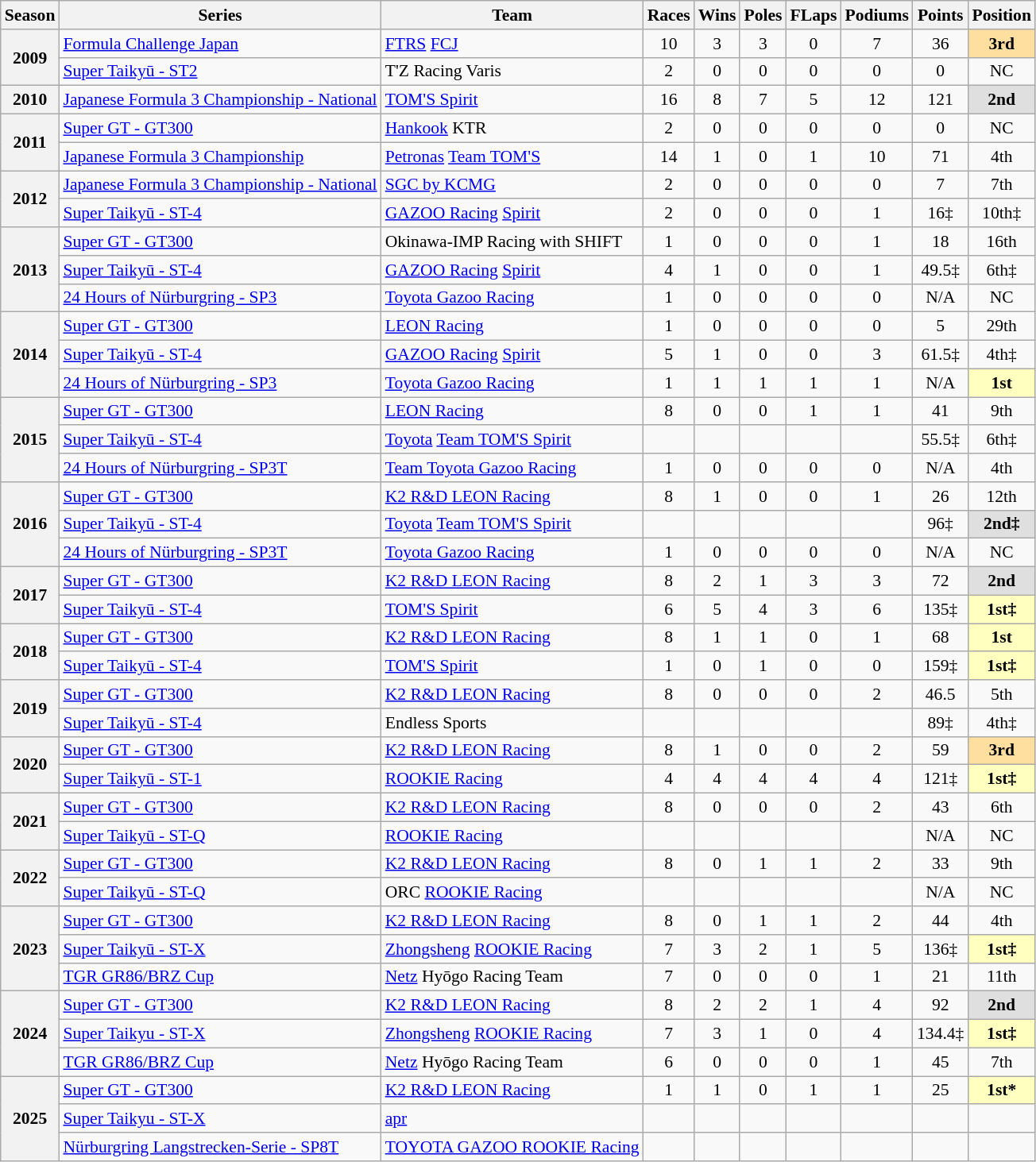<table class="wikitable" style="font-size: 90%; text-align:center">
<tr>
<th>Season</th>
<th>Series</th>
<th>Team</th>
<th>Races</th>
<th>Wins</th>
<th>Poles</th>
<th>FLaps</th>
<th>Podiums</th>
<th>Points</th>
<th>Position</th>
</tr>
<tr>
<th rowspan="2">2009</th>
<td align="left"><a href='#'>Formula Challenge Japan</a></td>
<td align="left"><a href='#'>FTRS</a> <a href='#'>FCJ</a></td>
<td>10</td>
<td>3</td>
<td>3</td>
<td>0</td>
<td>7</td>
<td>36</td>
<td bgcolor="#FFDF9F"><strong>3rd</strong></td>
</tr>
<tr>
<td align="left"><a href='#'>Super Taikyū - ST2</a></td>
<td align="left">T'Z Racing Varis</td>
<td>2</td>
<td>0</td>
<td>0</td>
<td>0</td>
<td>0</td>
<td>0</td>
<td>NC</td>
</tr>
<tr>
<th>2010</th>
<td align="left"><a href='#'>Japanese Formula 3 Championship - National</a></td>
<td align="left"><a href='#'>TOM'S Spirit</a></td>
<td>16</td>
<td>8</td>
<td>7</td>
<td>5</td>
<td>12</td>
<td>121</td>
<td bgcolor="#DFDFDF"><strong>2nd</strong></td>
</tr>
<tr>
<th rowspan="2">2011</th>
<td align="left"><a href='#'>Super GT - GT300</a></td>
<td align="left"><a href='#'>Hankook</a> KTR</td>
<td>2</td>
<td>0</td>
<td>0</td>
<td>0</td>
<td>0</td>
<td>0</td>
<td>NC</td>
</tr>
<tr>
<td align="left"><a href='#'>Japanese Formula 3 Championship</a></td>
<td align="left"><a href='#'>Petronas</a> <a href='#'>Team TOM'S</a></td>
<td>14</td>
<td>1</td>
<td>0</td>
<td>1</td>
<td>10</td>
<td>71</td>
<td>4th</td>
</tr>
<tr>
<th rowspan="2">2012</th>
<td align="left"><a href='#'>Japanese Formula 3 Championship - National</a></td>
<td align="left"><a href='#'>SGC by KCMG</a></td>
<td>2</td>
<td>0</td>
<td>0</td>
<td>0</td>
<td>0</td>
<td>7</td>
<td>7th</td>
</tr>
<tr>
<td align="left"><a href='#'>Super Taikyū - ST-4</a></td>
<td align="left"><a href='#'>GAZOO Racing</a> <a href='#'>Spirit</a></td>
<td>2</td>
<td>0</td>
<td>0</td>
<td>0</td>
<td>1</td>
<td>16‡</td>
<td>10th‡</td>
</tr>
<tr>
<th rowspan="3">2013</th>
<td align="left"><a href='#'>Super GT - GT300</a></td>
<td align="left">Okinawa-IMP Racing with SHIFT</td>
<td>1</td>
<td>0</td>
<td>0</td>
<td>0</td>
<td>1</td>
<td>18</td>
<td>16th</td>
</tr>
<tr>
<td align="left"><a href='#'>Super Taikyū - ST-4</a></td>
<td align="left"><a href='#'>GAZOO Racing</a> <a href='#'>Spirit</a></td>
<td>4</td>
<td>1</td>
<td>0</td>
<td>0</td>
<td>1</td>
<td>49.5‡</td>
<td>6th‡</td>
</tr>
<tr>
<td align="left"><a href='#'>24 Hours of Nürburgring - SP3</a></td>
<td align="left"><a href='#'>Toyota Gazoo Racing</a></td>
<td>1</td>
<td>0</td>
<td>0</td>
<td>0</td>
<td>0</td>
<td>N/A</td>
<td>NC</td>
</tr>
<tr>
<th rowspan="3">2014</th>
<td align="left"><a href='#'>Super GT - GT300</a></td>
<td align="left"><a href='#'>LEON Racing</a></td>
<td>1</td>
<td>0</td>
<td>0</td>
<td>0</td>
<td>0</td>
<td>5</td>
<td>29th</td>
</tr>
<tr>
<td align="left"><a href='#'>Super Taikyū - ST-4</a></td>
<td align="left"><a href='#'>GAZOO Racing</a> <a href='#'>Spirit</a></td>
<td>5</td>
<td>1</td>
<td>0</td>
<td>0</td>
<td>3</td>
<td>61.5‡</td>
<td>4th‡</td>
</tr>
<tr>
<td align="left"><a href='#'>24 Hours of Nürburgring - SP3</a></td>
<td align="left"><a href='#'>Toyota Gazoo Racing</a></td>
<td>1</td>
<td>1</td>
<td>1</td>
<td>1</td>
<td>1</td>
<td>N/A</td>
<td bgcolor="#FFFFBF"><strong>1st</strong></td>
</tr>
<tr>
<th rowspan="3">2015</th>
<td align="left"><a href='#'>Super GT - GT300</a></td>
<td align="left"><a href='#'>LEON Racing</a></td>
<td>8</td>
<td>0</td>
<td>0</td>
<td>1</td>
<td>1</td>
<td>41</td>
<td>9th</td>
</tr>
<tr>
<td align="left"><a href='#'>Super Taikyū - ST-4</a></td>
<td align="left"><a href='#'>Toyota</a> <a href='#'>Team TOM'S Spirit</a></td>
<td></td>
<td></td>
<td></td>
<td></td>
<td></td>
<td>55.5‡</td>
<td>6th‡</td>
</tr>
<tr>
<td align="left"><a href='#'>24 Hours of Nürburgring - SP3T</a></td>
<td align="left"><a href='#'>Team Toyota Gazoo Racing</a></td>
<td>1</td>
<td>0</td>
<td>0</td>
<td>0</td>
<td>0</td>
<td>N/A</td>
<td>4th</td>
</tr>
<tr>
<th rowspan="3">2016</th>
<td align="left"><a href='#'>Super GT - GT300</a></td>
<td align="left"><a href='#'>K2 R&D LEON Racing</a></td>
<td>8</td>
<td>1</td>
<td>0</td>
<td>0</td>
<td>1</td>
<td>26</td>
<td>12th</td>
</tr>
<tr>
<td align="left"><a href='#'>Super Taikyū - ST-4</a></td>
<td align="left"><a href='#'>Toyota</a> <a href='#'>Team TOM'S Spirit</a></td>
<td></td>
<td></td>
<td></td>
<td></td>
<td></td>
<td>96‡</td>
<td style="background:#DFDFDF"><strong>2nd‡</strong></td>
</tr>
<tr>
<td align="left"><a href='#'>24 Hours of Nürburgring - SP3T</a></td>
<td align="left"><a href='#'>Toyota Gazoo Racing</a></td>
<td>1</td>
<td>0</td>
<td>0</td>
<td>0</td>
<td>0</td>
<td>N/A</td>
<td>NC</td>
</tr>
<tr>
<th rowspan="2">2017</th>
<td align="left"><a href='#'>Super GT - GT300</a></td>
<td align="left"><a href='#'>K2 R&D LEON Racing</a></td>
<td>8</td>
<td>2</td>
<td>1</td>
<td>3</td>
<td>3</td>
<td>72</td>
<td style="background:#DFDFDF"><strong>2nd</strong></td>
</tr>
<tr>
<td align="left"><a href='#'>Super Taikyū - ST-4</a></td>
<td align="left"><a href='#'>TOM'S Spirit</a></td>
<td>6</td>
<td>5</td>
<td>4</td>
<td>3</td>
<td>6</td>
<td>135‡</td>
<td style="background:#ffffbf"><strong>1st‡</strong></td>
</tr>
<tr>
<th rowspan="2">2018</th>
<td align="left"><a href='#'>Super GT - GT300</a></td>
<td align="left"><a href='#'>K2 R&D LEON Racing</a></td>
<td>8</td>
<td>1</td>
<td>1</td>
<td>0</td>
<td>1</td>
<td>68</td>
<td style="background:#ffffbf"><strong>1st</strong></td>
</tr>
<tr>
<td align="left"><a href='#'>Super Taikyū - ST-4</a></td>
<td align="left"><a href='#'>TOM'S Spirit</a></td>
<td>1</td>
<td>0</td>
<td>1</td>
<td>0</td>
<td>0</td>
<td>159‡</td>
<td style="background:#ffffbf"><strong>1st‡</strong></td>
</tr>
<tr>
<th rowspan="2">2019</th>
<td align="left"><a href='#'>Super GT - GT300</a></td>
<td align="left"><a href='#'>K2 R&D LEON Racing</a></td>
<td>8</td>
<td>0</td>
<td>0</td>
<td>0</td>
<td>2</td>
<td>46.5</td>
<td>5th</td>
</tr>
<tr>
<td align="left"><a href='#'>Super Taikyū - ST-4</a></td>
<td align="left">Endless Sports</td>
<td></td>
<td></td>
<td></td>
<td></td>
<td></td>
<td>89‡</td>
<td>4th‡</td>
</tr>
<tr>
<th rowspan="2">2020</th>
<td align="left"><a href='#'>Super GT - GT300</a></td>
<td align="left"><a href='#'>K2 R&D LEON Racing</a></td>
<td>8</td>
<td>1</td>
<td>0</td>
<td>0</td>
<td>2</td>
<td>59</td>
<td bgcolor="#FFDF9F"><strong>3rd</strong></td>
</tr>
<tr>
<td align="left"><a href='#'>Super Taikyū - ST-1</a></td>
<td align="left"><a href='#'>ROOKIE Racing</a></td>
<td>4</td>
<td>4</td>
<td>4</td>
<td>4</td>
<td>4</td>
<td>121‡</td>
<td style="background:#ffffbf"><strong>1st‡</strong></td>
</tr>
<tr>
<th rowspan="2">2021</th>
<td align="left"><a href='#'>Super GT - GT300</a></td>
<td align="left"><a href='#'>K2 R&D LEON Racing</a></td>
<td>8</td>
<td>0</td>
<td>0</td>
<td>0</td>
<td>2</td>
<td>43</td>
<td>6th</td>
</tr>
<tr>
<td align=left><a href='#'>Super Taikyū - ST-Q</a></td>
<td align=left><a href='#'>ROOKIE Racing</a></td>
<td></td>
<td></td>
<td></td>
<td></td>
<td></td>
<td>N/A</td>
<td>NC</td>
</tr>
<tr>
<th rowspan="2">2022</th>
<td align="left"><a href='#'>Super GT - GT300</a></td>
<td align="left"><a href='#'>K2 R&D LEON Racing</a></td>
<td>8</td>
<td>0</td>
<td>1</td>
<td>1</td>
<td>2</td>
<td>33</td>
<td>9th</td>
</tr>
<tr>
<td align=left><a href='#'>Super Taikyū - ST-Q</a></td>
<td align=left>ORC <a href='#'>ROOKIE Racing</a></td>
<td></td>
<td></td>
<td></td>
<td></td>
<td></td>
<td>N/A</td>
<td>NC</td>
</tr>
<tr>
<th rowspan="3">2023</th>
<td align="left"><a href='#'>Super GT - GT300</a></td>
<td align="left"><a href='#'>K2 R&D LEON Racing</a></td>
<td>8</td>
<td>0</td>
<td>1</td>
<td>1</td>
<td>2</td>
<td>44</td>
<td>4th</td>
</tr>
<tr>
<td align=left><a href='#'>Super Taikyū - ST-X</a></td>
<td align=left><a href='#'>Zhongsheng</a> <a href='#'>ROOKIE Racing</a></td>
<td>7</td>
<td>3</td>
<td>2</td>
<td>1</td>
<td>5</td>
<td>136‡</td>
<td style="background:#ffffbf"><strong>1st‡</strong></td>
</tr>
<tr>
<td align=left><a href='#'>TGR GR86/BRZ Cup</a></td>
<td align=left><a href='#'>Netz</a> Hyōgo Racing Team</td>
<td>7</td>
<td>0</td>
<td>0</td>
<td>0</td>
<td>1</td>
<td>21</td>
<td>11th</td>
</tr>
<tr>
<th rowspan="3">2024</th>
<td align="left"><a href='#'>Super GT - GT300</a></td>
<td align="left"><a href='#'>K2 R&D LEON Racing</a></td>
<td>8</td>
<td>2</td>
<td>2</td>
<td>1</td>
<td>4</td>
<td>92</td>
<td style="background:#DFDFDF;"><strong>2nd</strong></td>
</tr>
<tr>
<td align=left><a href='#'>Super Taikyu - ST-X</a></td>
<td align=left><a href='#'>Zhongsheng</a> <a href='#'>ROOKIE Racing</a></td>
<td>7</td>
<td>3</td>
<td>1</td>
<td>0</td>
<td>4</td>
<td>134.4‡</td>
<td style="background:#ffffbf"><strong>1st‡</strong></td>
</tr>
<tr>
<td align=left><a href='#'>TGR GR86/BRZ Cup</a></td>
<td align=left><a href='#'>Netz</a> Hyōgo Racing Team</td>
<td>6</td>
<td>0</td>
<td>0</td>
<td>0</td>
<td>1</td>
<td>45</td>
<td>7th</td>
</tr>
<tr>
<th rowspan="3">2025</th>
<td align=left><a href='#'>Super GT - GT300</a></td>
<td align=left><a href='#'>K2 R&D LEON Racing</a></td>
<td>1</td>
<td>1</td>
<td>0</td>
<td>1</td>
<td>1</td>
<td>25</td>
<td style="background:#ffffbf"><strong>1st*</strong></td>
</tr>
<tr>
<td align=left><a href='#'>Super Taikyu - ST-X</a></td>
<td align=left><a href='#'>apr</a></td>
<td></td>
<td></td>
<td></td>
<td></td>
<td></td>
<td></td>
<td></td>
</tr>
<tr>
<td align=left><a href='#'>Nürburgring Langstrecken-Serie - SP8T</a></td>
<td align=left><a href='#'>TOYOTA GAZOO ROOKIE Racing</a></td>
<td></td>
<td></td>
<td></td>
<td></td>
<td></td>
<td></td>
<td></td>
</tr>
</table>
